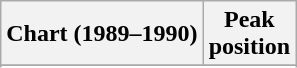<table class="wikitable sortable plainrowheaders" style="text-align:center">
<tr>
<th>Chart (1989–1990)</th>
<th>Peak<br>position</th>
</tr>
<tr>
</tr>
<tr>
</tr>
<tr>
</tr>
<tr>
</tr>
<tr>
</tr>
<tr>
</tr>
<tr>
</tr>
</table>
